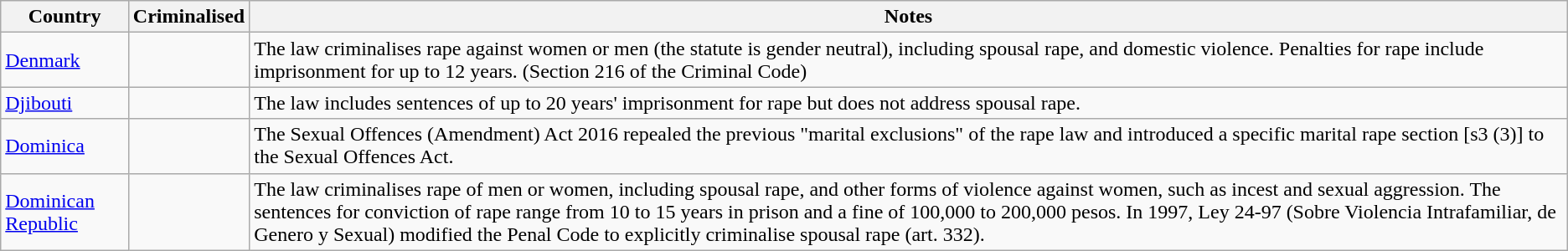<table class="sortable wikitable">
<tr>
<th>Country</th>
<th>Criminalised</th>
<th ! class="unsortable">Notes</th>
</tr>
<tr>
<td><a href='#'>Denmark</a></td>
<td></td>
<td>The law criminalises rape against women or men (the statute is gender neutral), including spousal rape, and domestic violence. Penalties for rape include imprisonment for up to 12 years. (Section 216 of the Criminal Code)</td>
</tr>
<tr>
<td><a href='#'>Djibouti</a></td>
<td></td>
<td>The law includes sentences of up to 20 years' imprisonment for rape but does not address spousal rape.</td>
</tr>
<tr>
<td><a href='#'>Dominica</a></td>
<td></td>
<td>The Sexual Offences (Amendment) Act 2016 repealed the previous "marital exclusions" of the rape law and introduced a specific marital rape section [s3 (3)] to the Sexual Offences Act.</td>
</tr>
<tr>
<td><a href='#'>Dominican Republic</a></td>
<td></td>
<td>The law criminalises rape of men or women, including spousal rape, and other forms of violence against women, such as incest and sexual aggression. The sentences for conviction of rape range from 10 to 15 years in prison and a fine of 100,000 to 200,000 pesos. In 1997, Ley 24-97 (Sobre Violencia Intrafamiliar, de Genero y Sexual) modified the Penal Code to explicitly criminalise spousal rape (art. 332).</td>
</tr>
</table>
